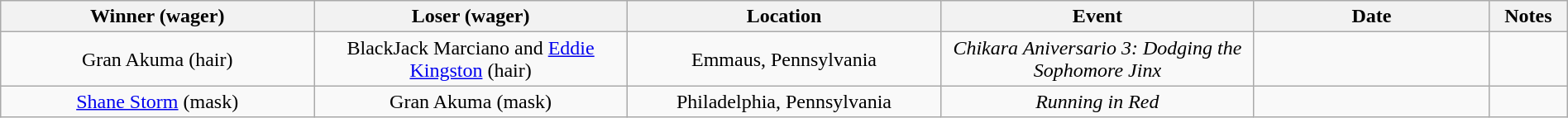<table class="wikitable sortable" width=100%  style="text-align: center">
<tr>
<th width=20% scope="col">Winner (wager)</th>
<th width=20% scope="col">Loser (wager)</th>
<th width=20% scope="col">Location</th>
<th width=20% scope="col">Event</th>
<th width=15% scope="col">Date</th>
<th class="unsortable" width=5% scope="col">Notes</th>
</tr>
<tr>
<td>Gran Akuma (hair)</td>
<td>BlackJack Marciano and <a href='#'>Eddie Kingston</a> (hair)</td>
<td>Emmaus, Pennsylvania</td>
<td><em>Chikara Aniversario 3: Dodging the Sophomore Jinx</em></td>
<td></td>
<td></td>
</tr>
<tr>
<td><a href='#'>Shane Storm</a> (mask)</td>
<td>Gran Akuma (mask)</td>
<td>Philadelphia, Pennsylvania</td>
<td><em>Running in Red</em></td>
<td></td>
<td></td>
</tr>
</table>
